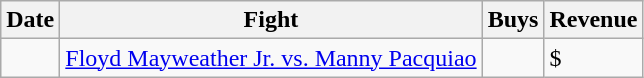<table class="wikitable sortable">
<tr>
<th>Date</th>
<th>Fight</th>
<th>Buys</th>
<th>Revenue</th>
</tr>
<tr>
<td></td>
<td><a href='#'>Floyd Mayweather Jr. vs. Manny Pacquiao</a></td>
<td></td>
<td>$</td>
</tr>
</table>
